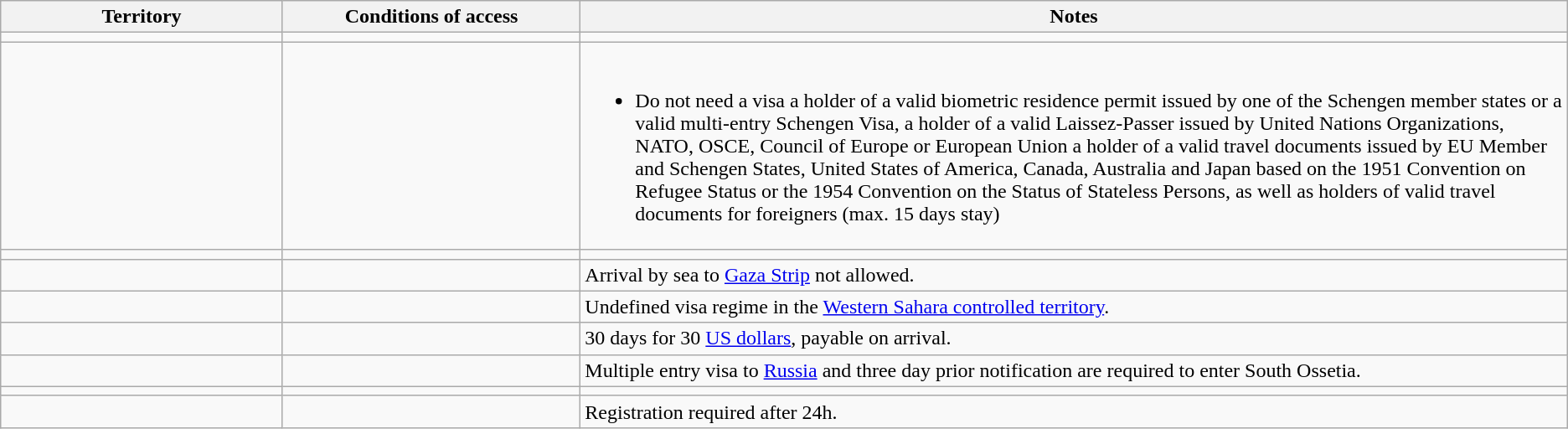<table class="wikitable" style="text-align: left; table-layout: fixed;">
<tr>
<th width="18%">Territory</th>
<th width="19%">Conditions of access</th>
<th>Notes</th>
</tr>
<tr>
<td></td>
<td></td>
<td></td>
</tr>
<tr>
<td></td>
<td></td>
<td><br><ul><li>Do not need a visa a holder of a valid biometric residence permit issued by one of the Schengen member states or a valid multi-entry Schengen Visa, a holder of a valid Laissez-Passer issued by United Nations Organizations, NATO, OSCE, Council of Europe or European Union a holder of a valid travel documents issued by EU Member and Schengen States, United States of America, Canada, Australia and Japan based on the 1951 Convention on Refugee Status or the 1954 Convention on the Status of Stateless Persons, as well as holders of valid travel documents for foreigners (max. 15 days stay)</li></ul></td>
</tr>
<tr>
<td></td>
<td></td>
<td></td>
</tr>
<tr>
<td></td>
<td></td>
<td>Arrival by sea to <a href='#'>Gaza Strip</a> not allowed.</td>
</tr>
<tr>
<td></td>
<td></td>
<td>Undefined visa regime in the <a href='#'>Western Sahara controlled territory</a>.</td>
</tr>
<tr>
<td></td>
<td></td>
<td>30 days for 30 <a href='#'>US dollars</a>, payable on arrival.</td>
</tr>
<tr>
<td></td>
<td></td>
<td>Multiple entry visa to <a href='#'>Russia</a> and three day prior notification are required to enter South Ossetia.</td>
</tr>
<tr>
<td></td>
<td></td>
<td></td>
</tr>
<tr>
<td></td>
<td></td>
<td>Registration required after 24h.</td>
</tr>
</table>
